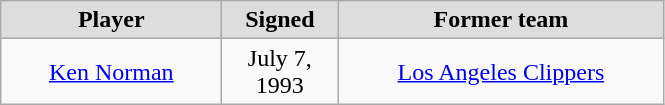<table class="wikitable" style="text-align: center">
<tr style="text-align:center; background:#ddd;">
<td style="width:140px"><strong>Player</strong></td>
<td style="width:70px"><strong>Signed</strong></td>
<td style="width:210px"><strong>Former team</strong></td>
</tr>
<tr>
<td><a href='#'>Ken Norman</a></td>
<td>July 7, 1993</td>
<td><a href='#'>Los Angeles Clippers</a></td>
</tr>
</table>
